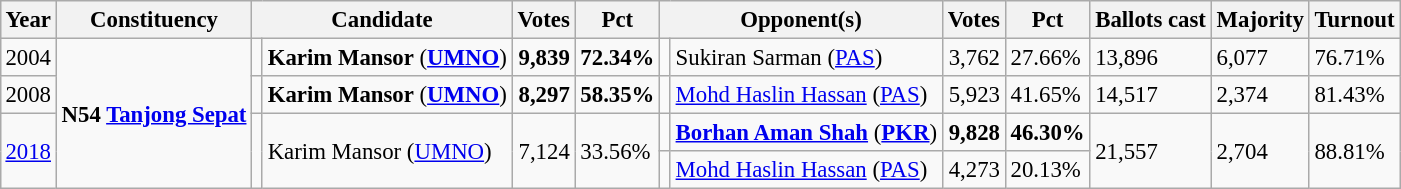<table class="wikitable" style="margin:0.5em ; font-size:95%">
<tr>
<th>Year</th>
<th>Constituency</th>
<th colspan=2>Candidate</th>
<th>Votes</th>
<th>Pct</th>
<th colspan=2>Opponent(s)</th>
<th>Votes</th>
<th>Pct</th>
<th>Ballots cast</th>
<th>Majority</th>
<th>Turnout</th>
</tr>
<tr>
<td>2004</td>
<td rowspan=4><strong>N54 <a href='#'>Tanjong Sepat</a></strong></td>
<td></td>
<td><strong>Karim Mansor</strong> (<a href='#'><strong>UMNO</strong></a>)</td>
<td align=right><strong>9,839</strong></td>
<td><strong>72.34%</strong></td>
<td></td>
<td>Sukiran Sarman (<a href='#'>PAS</a>)</td>
<td align=right>3,762</td>
<td>27.66%</td>
<td>13,896</td>
<td>6,077</td>
<td>76.71%</td>
</tr>
<tr>
<td>2008</td>
<td></td>
<td><strong>Karim Mansor</strong> (<a href='#'><strong>UMNO</strong></a>)</td>
<td align=right><strong>8,297</strong></td>
<td><strong>58.35%</strong></td>
<td></td>
<td><a href='#'>Mohd Haslin Hassan</a> (<a href='#'>PAS</a>)</td>
<td align=right>5,923</td>
<td>41.65%</td>
<td>14,517</td>
<td>2,374</td>
<td>81.43%</td>
</tr>
<tr>
<td rowspan=2><a href='#'>2018</a></td>
<td rowspan=2 ></td>
<td rowspan=2>Karim Mansor (<a href='#'>UMNO</a>)</td>
<td rowspan=2 align=right>7,124</td>
<td rowspan=2>33.56%</td>
<td></td>
<td><strong><a href='#'>Borhan Aman Shah</a></strong> (<a href='#'><strong>PKR</strong></a>)</td>
<td align=right><strong>9,828</strong></td>
<td><strong>46.30%</strong></td>
<td rowspan=2>21,557</td>
<td rowspan=2>2,704</td>
<td rowspan=2>88.81%</td>
</tr>
<tr>
<td></td>
<td><a href='#'>Mohd Haslin Hassan</a> (<a href='#'>PAS</a>)</td>
<td align=right>4,273</td>
<td>20.13%</td>
</tr>
</table>
